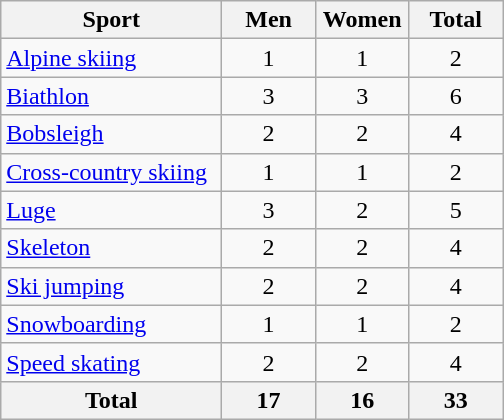<table class="wikitable sortable" style=text-align:center>
<tr>
<th width=140>Sport</th>
<th width=55>Men</th>
<th width=55>Women</th>
<th width=55>Total</th>
</tr>
<tr>
<td align=left><a href='#'>Alpine skiing</a></td>
<td>1</td>
<td>1</td>
<td>2</td>
</tr>
<tr>
<td align=left><a href='#'>Biathlon</a></td>
<td>3</td>
<td>3</td>
<td>6</td>
</tr>
<tr>
<td align=left><a href='#'>Bobsleigh</a></td>
<td>2</td>
<td>2</td>
<td>4</td>
</tr>
<tr>
<td align=left><a href='#'>Cross-country skiing</a></td>
<td>1</td>
<td>1</td>
<td>2</td>
</tr>
<tr>
<td align=left><a href='#'>Luge</a></td>
<td>3</td>
<td>2</td>
<td>5</td>
</tr>
<tr>
<td align=left><a href='#'>Skeleton</a></td>
<td>2</td>
<td>2</td>
<td>4</td>
</tr>
<tr>
<td align=left><a href='#'>Ski jumping</a></td>
<td>2</td>
<td>2</td>
<td>4</td>
</tr>
<tr>
<td align=left><a href='#'>Snowboarding</a></td>
<td>1</td>
<td>1</td>
<td>2</td>
</tr>
<tr>
<td align=left><a href='#'>Speed skating</a></td>
<td>2</td>
<td>2</td>
<td>4</td>
</tr>
<tr>
<th>Total</th>
<th>17</th>
<th>16</th>
<th>33</th>
</tr>
</table>
